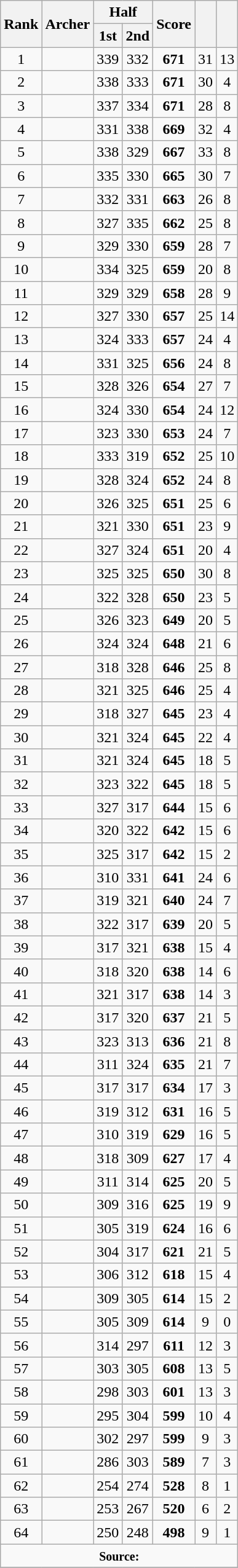<table class="wikitable sortable" style="text-align:center">
<tr>
<th rowspan="2">Rank</th>
<th rowspan="2">Archer</th>
<th colspan="2">Half</th>
<th rowspan="2">Score</th>
<th rowspan="2"></th>
<th rowspan="2"></th>
</tr>
<tr>
<th>1st</th>
<th>2nd</th>
</tr>
<tr>
<td>1</td>
<td align="left"></td>
<td>339</td>
<td>332</td>
<td><strong>671</strong></td>
<td>31</td>
<td>13</td>
</tr>
<tr>
<td>2</td>
<td align="left"></td>
<td>338</td>
<td>333</td>
<td><strong>671</strong></td>
<td>30</td>
<td>4</td>
</tr>
<tr>
<td>3</td>
<td align="left"></td>
<td>337</td>
<td>334</td>
<td><strong>671</strong></td>
<td>28</td>
<td>8</td>
</tr>
<tr>
<td>4</td>
<td align="left"></td>
<td>331</td>
<td>338</td>
<td><strong>669</strong></td>
<td>32</td>
<td>4</td>
</tr>
<tr>
<td>5</td>
<td align="left"></td>
<td>338</td>
<td>329</td>
<td><strong>667</strong></td>
<td>33</td>
<td>8</td>
</tr>
<tr>
<td>6</td>
<td align="left"></td>
<td>335</td>
<td>330</td>
<td><strong>665</strong></td>
<td>30</td>
<td>7</td>
</tr>
<tr>
<td>7</td>
<td align="left"></td>
<td>332</td>
<td>331</td>
<td><strong>663</strong></td>
<td>26</td>
<td>8</td>
</tr>
<tr>
<td>8</td>
<td align="left"></td>
<td>327</td>
<td>335</td>
<td><strong>662</strong></td>
<td>25</td>
<td>8</td>
</tr>
<tr>
<td>9</td>
<td align="left"></td>
<td>329</td>
<td>330</td>
<td><strong>659</strong></td>
<td>28</td>
<td>7</td>
</tr>
<tr>
<td>10</td>
<td align="left"></td>
<td>334</td>
<td>325</td>
<td><strong>659</strong></td>
<td>20</td>
<td>8</td>
</tr>
<tr>
<td>11</td>
<td align="left"></td>
<td>329</td>
<td>329</td>
<td><strong>658</strong></td>
<td>28</td>
<td>9</td>
</tr>
<tr>
<td>12</td>
<td align="left"></td>
<td>327</td>
<td>330</td>
<td><strong>657</strong></td>
<td>25</td>
<td>14</td>
</tr>
<tr>
<td>13</td>
<td align="left"></td>
<td>324</td>
<td>333</td>
<td><strong>657</strong></td>
<td>24</td>
<td>4</td>
</tr>
<tr>
<td>14</td>
<td align="left"></td>
<td>331</td>
<td>325</td>
<td><strong>656</strong></td>
<td>24</td>
<td>8</td>
</tr>
<tr>
<td>15</td>
<td align="left"></td>
<td>328</td>
<td>326</td>
<td><strong>654</strong></td>
<td>27</td>
<td>7</td>
</tr>
<tr>
<td>16</td>
<td align="left"></td>
<td>324</td>
<td>330</td>
<td><strong>654</strong></td>
<td>24</td>
<td>12</td>
</tr>
<tr>
<td>17</td>
<td align="left"></td>
<td>323</td>
<td>330</td>
<td><strong>653</strong></td>
<td>24</td>
<td>7</td>
</tr>
<tr>
<td>18</td>
<td align="left"></td>
<td>333</td>
<td>319</td>
<td><strong>652</strong></td>
<td>25</td>
<td>10</td>
</tr>
<tr>
<td>19</td>
<td align="left"></td>
<td>328</td>
<td>324</td>
<td><strong>652</strong></td>
<td>24</td>
<td>8</td>
</tr>
<tr>
<td>20</td>
<td align="left"></td>
<td>326</td>
<td>325</td>
<td><strong>651</strong></td>
<td>25</td>
<td>6</td>
</tr>
<tr>
<td>21</td>
<td align="left"></td>
<td>321</td>
<td>330</td>
<td><strong>651</strong></td>
<td>23</td>
<td>9</td>
</tr>
<tr>
<td>22</td>
<td align="left"></td>
<td>327</td>
<td>324</td>
<td><strong>651</strong></td>
<td>20</td>
<td>4</td>
</tr>
<tr>
<td>23</td>
<td align="left"></td>
<td>325</td>
<td>325</td>
<td><strong>650</strong></td>
<td>30</td>
<td>8</td>
</tr>
<tr>
<td>24</td>
<td align="left"></td>
<td>322</td>
<td>328</td>
<td><strong>650</strong></td>
<td>23</td>
<td>5</td>
</tr>
<tr>
<td>25</td>
<td align="left"></td>
<td>326</td>
<td>323</td>
<td><strong>649</strong></td>
<td>20</td>
<td>5</td>
</tr>
<tr>
<td>26</td>
<td align="left"></td>
<td>324</td>
<td>324</td>
<td><strong>648</strong></td>
<td>21</td>
<td>6</td>
</tr>
<tr>
<td>27</td>
<td align="left"></td>
<td>318</td>
<td>328</td>
<td><strong>646</strong></td>
<td>25</td>
<td>8</td>
</tr>
<tr>
<td>28</td>
<td align="left"></td>
<td>321</td>
<td>325</td>
<td><strong>646</strong></td>
<td>25</td>
<td>4</td>
</tr>
<tr>
<td>29</td>
<td align="left"></td>
<td>318</td>
<td>327</td>
<td><strong>645</strong></td>
<td>23</td>
<td>4</td>
</tr>
<tr>
<td>30</td>
<td align="left"></td>
<td>321</td>
<td>324</td>
<td><strong>645</strong></td>
<td>22</td>
<td>4</td>
</tr>
<tr>
<td>31</td>
<td align="left"></td>
<td>321</td>
<td>324</td>
<td><strong>645</strong></td>
<td>18</td>
<td>5</td>
</tr>
<tr>
<td>32</td>
<td align="left"></td>
<td>323</td>
<td>322</td>
<td><strong>645</strong></td>
<td>18</td>
<td>5</td>
</tr>
<tr>
<td>33</td>
<td align="left"></td>
<td>327</td>
<td>317</td>
<td><strong>644</strong></td>
<td>15</td>
<td>6</td>
</tr>
<tr>
<td>34</td>
<td align="left"></td>
<td>320</td>
<td>322</td>
<td><strong>642</strong></td>
<td>15</td>
<td>6</td>
</tr>
<tr>
<td>35</td>
<td align="left"></td>
<td>325</td>
<td>317</td>
<td><strong>642</strong></td>
<td>15</td>
<td>2</td>
</tr>
<tr>
<td>36</td>
<td align="left"></td>
<td>310</td>
<td>331</td>
<td><strong>641</strong></td>
<td>24</td>
<td>6</td>
</tr>
<tr>
<td>37</td>
<td align="left"></td>
<td>319</td>
<td>321</td>
<td><strong>640</strong></td>
<td>24</td>
<td>7</td>
</tr>
<tr>
<td>38</td>
<td align="left"></td>
<td>322</td>
<td>317</td>
<td><strong>639</strong></td>
<td>20</td>
<td>5</td>
</tr>
<tr>
<td>39</td>
<td align="left"></td>
<td>317</td>
<td>321</td>
<td><strong>638</strong></td>
<td>15</td>
<td>4</td>
</tr>
<tr>
<td>40</td>
<td align="left"></td>
<td>318</td>
<td>320</td>
<td><strong>638</strong></td>
<td>14</td>
<td>6</td>
</tr>
<tr>
<td>41</td>
<td align="left"></td>
<td>321</td>
<td>317</td>
<td><strong>638</strong></td>
<td>14</td>
<td>3</td>
</tr>
<tr>
<td>42</td>
<td align="left"></td>
<td>317</td>
<td>320</td>
<td><strong>637</strong></td>
<td>21</td>
<td>5</td>
</tr>
<tr>
<td>43</td>
<td align="left"></td>
<td>323</td>
<td>313</td>
<td><strong>636</strong></td>
<td>21</td>
<td>8</td>
</tr>
<tr>
<td>44</td>
<td align="left"></td>
<td>311</td>
<td>324</td>
<td><strong>635</strong></td>
<td>21</td>
<td>7</td>
</tr>
<tr>
<td>45</td>
<td align="left"></td>
<td>317</td>
<td>317</td>
<td><strong>634</strong></td>
<td>17</td>
<td>3</td>
</tr>
<tr>
<td>46</td>
<td align="left"></td>
<td>319</td>
<td>312</td>
<td><strong>631</strong></td>
<td>16</td>
<td>5</td>
</tr>
<tr>
<td>47</td>
<td align="left"></td>
<td>310</td>
<td>319</td>
<td><strong>629</strong></td>
<td>16</td>
<td>5</td>
</tr>
<tr>
<td>48</td>
<td align="left"></td>
<td>318</td>
<td>309</td>
<td><strong>627</strong></td>
<td>17</td>
<td>4</td>
</tr>
<tr>
<td>49</td>
<td align="left"></td>
<td>311</td>
<td>314</td>
<td><strong>625</strong></td>
<td>20</td>
<td>5</td>
</tr>
<tr>
<td>50</td>
<td align="left"></td>
<td>309</td>
<td>316</td>
<td><strong>625</strong></td>
<td>19</td>
<td>9</td>
</tr>
<tr>
<td>51</td>
<td align="left"></td>
<td>305</td>
<td>319</td>
<td><strong>624</strong></td>
<td>16</td>
<td>6</td>
</tr>
<tr>
<td>52</td>
<td align="left"></td>
<td>304</td>
<td>317</td>
<td><strong>621</strong></td>
<td>21</td>
<td>5</td>
</tr>
<tr>
<td>53</td>
<td align="left"></td>
<td>306</td>
<td>312</td>
<td><strong>618</strong></td>
<td>15</td>
<td>4</td>
</tr>
<tr>
<td>54</td>
<td align="left"></td>
<td>309</td>
<td>305</td>
<td><strong>614</strong></td>
<td>15</td>
<td>2</td>
</tr>
<tr>
<td>55</td>
<td align="left"></td>
<td>305</td>
<td>309</td>
<td><strong>614</strong></td>
<td>9</td>
<td>0</td>
</tr>
<tr>
<td>56</td>
<td align="left"></td>
<td>314</td>
<td>297</td>
<td><strong>611</strong></td>
<td>12</td>
<td>3</td>
</tr>
<tr>
<td>57</td>
<td align="left"></td>
<td>303</td>
<td>305</td>
<td><strong>608</strong></td>
<td>13</td>
<td>5</td>
</tr>
<tr>
<td>58</td>
<td align="left"></td>
<td>298</td>
<td>303</td>
<td><strong>601</strong></td>
<td>13</td>
<td>3</td>
</tr>
<tr>
<td>59</td>
<td align="left"></td>
<td>295</td>
<td>304</td>
<td><strong>599</strong></td>
<td>10</td>
<td>4</td>
</tr>
<tr>
<td>60</td>
<td align="left"></td>
<td>302</td>
<td>297</td>
<td><strong>599</strong></td>
<td>9</td>
<td>3</td>
</tr>
<tr>
<td>61</td>
<td align="left"></td>
<td>286</td>
<td>303</td>
<td><strong>589</strong></td>
<td>7</td>
<td>3</td>
</tr>
<tr>
<td>62</td>
<td align="left"></td>
<td>254</td>
<td>274</td>
<td><strong>528</strong></td>
<td>8</td>
<td>1</td>
</tr>
<tr>
<td>63</td>
<td align="left"></td>
<td>253</td>
<td>267</td>
<td><strong>520</strong></td>
<td>6</td>
<td>2</td>
</tr>
<tr>
<td>64</td>
<td align="left"></td>
<td>250</td>
<td>248</td>
<td><strong>498</strong></td>
<td>9</td>
<td>1</td>
</tr>
<tr>
<td colspan="8"><small><strong>Source:</strong></small></td>
</tr>
<tr>
</tr>
</table>
